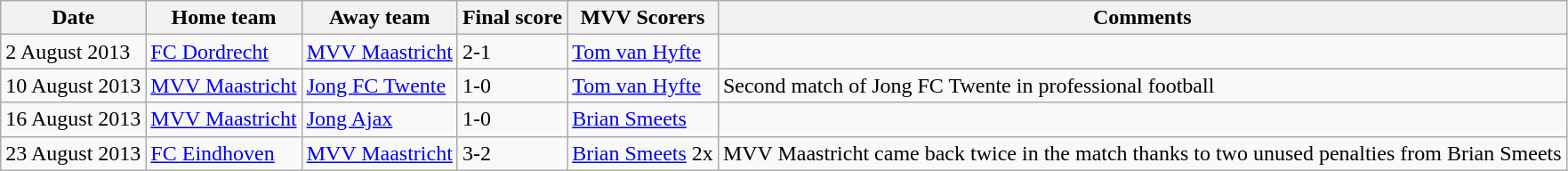<table class="wikitable sortable">
<tr>
<th>Date</th>
<th>Home team</th>
<th>Away team</th>
<th>Final score</th>
<th>MVV Scorers</th>
<th>Comments</th>
</tr>
<tr>
<td>2 August 2013</td>
<td><a href='#'>FC Dordrecht</a></td>
<td><a href='#'>MVV Maastricht</a></td>
<td>2-1</td>
<td><a href='#'>Tom van Hyfte</a></td>
<td></td>
</tr>
<tr>
<td>10 August 2013</td>
<td><a href='#'>MVV Maastricht</a></td>
<td><a href='#'>Jong FC Twente</a></td>
<td>1-0</td>
<td><a href='#'>Tom van Hyfte</a></td>
<td>Second match of Jong FC Twente in professional football</td>
</tr>
<tr>
<td>16 August 2013</td>
<td><a href='#'>MVV Maastricht</a></td>
<td><a href='#'>Jong Ajax</a></td>
<td>1-0</td>
<td><a href='#'>Brian Smeets</a></td>
<td></td>
</tr>
<tr>
<td>23 August 2013</td>
<td><a href='#'>FC Eindhoven</a></td>
<td><a href='#'>MVV Maastricht</a></td>
<td>3-2</td>
<td><a href='#'>Brian Smeets</a> 2x</td>
<td>MVV Maastricht came back twice in the match thanks to two unused penalties from Brian Smeets</td>
</tr>
</table>
